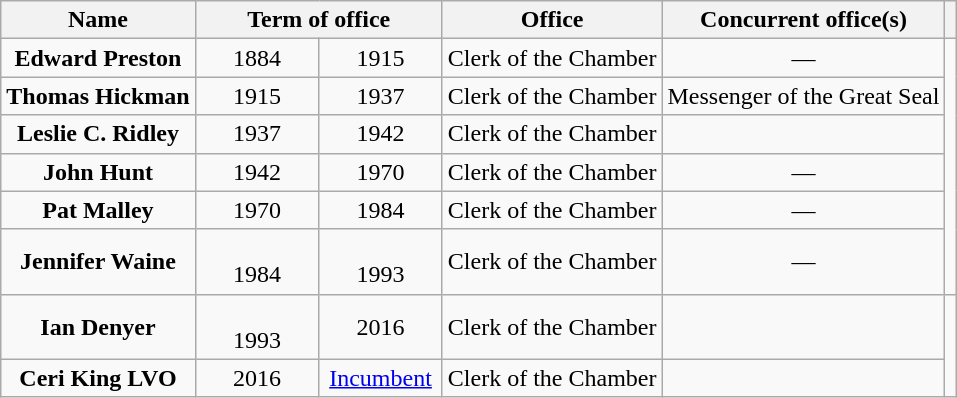<table class="wikitable plainrowheaders" style="text-align:center;">
<tr>
<th>Name</th>
<th colspan=2 width=75 style="min-width:75px;">Term of office</th>
<th>Office</th>
<th>Concurrent office(s)</th>
<th></th>
</tr>
<tr>
<td><strong> Edward Preston</strong></td>
<td width=75 style="min-width:75px;">1884</td>
<td width=75 style="min-width:75px;">1915</td>
<td>Clerk of the Chamber</td>
<td>—</td>
<td rowspan=6></td>
</tr>
<tr>
<td><strong>Thomas Hickman</strong></td>
<td>1915</td>
<td>1937</td>
<td>Clerk of the Chamber</td>
<td>Messenger of the Great Seal</td>
</tr>
<tr>
<td><strong>Leslie C. Ridley</strong></td>
<td>1937</td>
<td> 1942</td>
<td>Clerk of the Chamber</td>
<td style="padding-bottom:0.5em; padding-right:1em; text-align:left"></td>
</tr>
<tr>
<td><strong>John Hunt</strong></td>
<td> 1942</td>
<td>1970</td>
<td>Clerk of the Chamber</td>
<td>—</td>
</tr>
<tr>
<td><strong>Pat Malley</strong></td>
<td>1970</td>
<td>1984</td>
<td>Clerk of the Chamber</td>
<td>—</td>
</tr>
<tr>
<td><strong>Jennifer Waine</strong></td>
<td><br>1984</td>
<td><br>1993</td>
<td>Clerk of the Chamber</td>
<td>—</td>
</tr>
<tr>
<td><strong>Ian Denyer</strong><br><small></small></td>
<td><br>1993</td>
<td>2016</td>
<td>Clerk of the Chamber</td>
<td style="padding-bottom:0.5em; padding-right:1em; text-align:left"></td>
<td rowspan=2></td>
</tr>
<tr>
<td><strong>Ceri King LVO</strong></td>
<td>2016</td>
<td><a href='#'>Incumbent</a></td>
<td>Clerk of the Chamber</td>
<td style="padding-bottom:0.5em; padding-right:1em; text-align:left"></td>
</tr>
</table>
